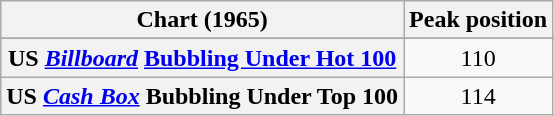<table class="wikitable sortable plainrowheaders" style="text-align:center;">
<tr>
<th scope="col">Chart (1965)</th>
<th scope="col">Peak position</th>
</tr>
<tr>
</tr>
<tr>
<th scope="row">US <em><a href='#'>Billboard</a></em> <a href='#'>Bubbling Under Hot 100</a></th>
<td align="center">110</td>
</tr>
<tr>
<th scope="row">US <a href='#'><em>Cash Box</em></a> Bubbling Under Top 100</th>
<td align="center">114</td>
</tr>
</table>
